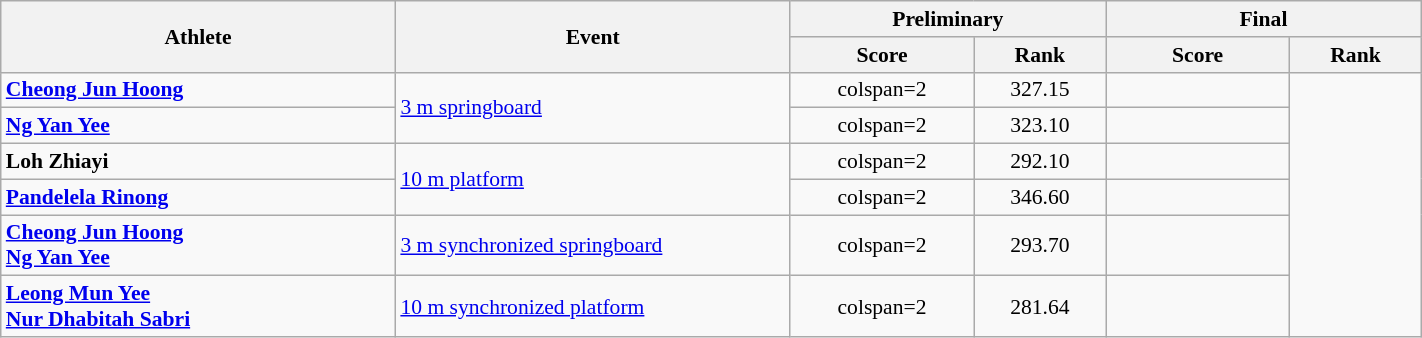<table class="wikitable" width="75%" style="text-align:center; font-size:90%;">
<tr>
<th rowspan="2" width="15%">Athlete</th>
<th rowspan="2" width="15%">Event</th>
<th colspan="2" width="12%">Preliminary</th>
<th colspan="2" width="12%">Final</th>
</tr>
<tr>
<th width="7%">Score</th>
<th>Rank</th>
<th width="7%">Score</th>
<th>Rank</th>
</tr>
<tr>
<td align=left><strong><a href='#'>Cheong Jun Hoong</a></strong></td>
<td align=left rowspan=2><a href='#'>3 m springboard</a></td>
<td>colspan=2 </td>
<td>327.15</td>
<td></td>
</tr>
<tr>
<td align=left><strong><a href='#'>Ng Yan Yee</a></strong></td>
<td>colspan=2 </td>
<td>323.10</td>
<td></td>
</tr>
<tr>
<td align=left><strong>Loh Zhiayi</strong></td>
<td align=left rowspan=2><a href='#'>10 m platform</a></td>
<td>colspan=2 </td>
<td>292.10</td>
<td></td>
</tr>
<tr>
<td align=left><strong><a href='#'>Pandelela Rinong</a></strong></td>
<td>colspan=2 </td>
<td>346.60</td>
<td></td>
</tr>
<tr>
<td align=left><strong><a href='#'>Cheong Jun Hoong</a><br><a href='#'>Ng Yan Yee</a></strong></td>
<td align=left><a href='#'>3 m synchronized springboard</a></td>
<td>colspan=2 </td>
<td>293.70</td>
<td></td>
</tr>
<tr>
<td align=left><strong><a href='#'>Leong Mun Yee</a><br><a href='#'>Nur Dhabitah Sabri</a></strong></td>
<td align=left><a href='#'>10 m synchronized platform</a></td>
<td>colspan=2 </td>
<td>281.64</td>
<td></td>
</tr>
</table>
